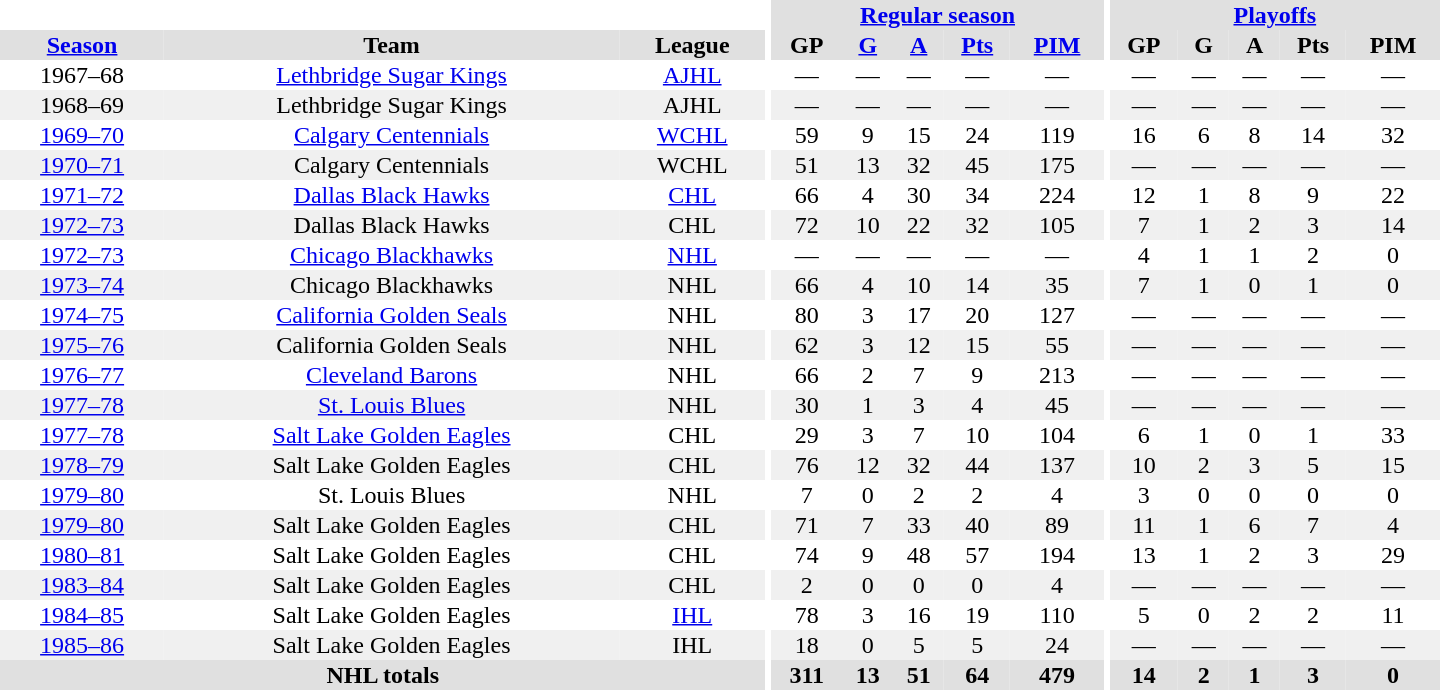<table border="0" cellpadding="1" cellspacing="0" style="text-align:center; width:60em">
<tr bgcolor="#e0e0e0">
<th colspan="3" bgcolor="#ffffff"></th>
<th rowspan="100" bgcolor="#ffffff"></th>
<th colspan="5"><a href='#'>Regular season</a></th>
<th rowspan="100" bgcolor="#ffffff"></th>
<th colspan="5"><a href='#'>Playoffs</a></th>
</tr>
<tr bgcolor="#e0e0e0">
<th><a href='#'>Season</a></th>
<th>Team</th>
<th>League</th>
<th>GP</th>
<th><a href='#'>G</a></th>
<th><a href='#'>A</a></th>
<th><a href='#'>Pts</a></th>
<th><a href='#'>PIM</a></th>
<th>GP</th>
<th>G</th>
<th>A</th>
<th>Pts</th>
<th>PIM</th>
</tr>
<tr>
<td>1967–68</td>
<td><a href='#'>Lethbridge Sugar Kings</a></td>
<td><a href='#'>AJHL</a></td>
<td>—</td>
<td>—</td>
<td>—</td>
<td>—</td>
<td>—</td>
<td>—</td>
<td>—</td>
<td>—</td>
<td>—</td>
<td>—</td>
</tr>
<tr bgcolor="#f0f0f0">
<td>1968–69</td>
<td>Lethbridge Sugar Kings</td>
<td>AJHL</td>
<td>—</td>
<td>—</td>
<td>—</td>
<td>—</td>
<td>—</td>
<td>—</td>
<td>—</td>
<td>—</td>
<td>—</td>
<td>—</td>
</tr>
<tr>
<td><a href='#'>1969–70</a></td>
<td><a href='#'>Calgary Centennials</a></td>
<td><a href='#'>WCHL</a></td>
<td>59</td>
<td>9</td>
<td>15</td>
<td>24</td>
<td>119</td>
<td>16</td>
<td>6</td>
<td>8</td>
<td>14</td>
<td>32</td>
</tr>
<tr bgcolor="#f0f0f0">
<td><a href='#'>1970–71</a></td>
<td>Calgary Centennials</td>
<td>WCHL</td>
<td>51</td>
<td>13</td>
<td>32</td>
<td>45</td>
<td>175</td>
<td>—</td>
<td>—</td>
<td>—</td>
<td>—</td>
<td>—</td>
</tr>
<tr>
<td><a href='#'>1971–72</a></td>
<td><a href='#'>Dallas Black Hawks</a></td>
<td><a href='#'>CHL</a></td>
<td>66</td>
<td>4</td>
<td>30</td>
<td>34</td>
<td>224</td>
<td>12</td>
<td>1</td>
<td>8</td>
<td>9</td>
<td>22</td>
</tr>
<tr bgcolor="#f0f0f0">
<td><a href='#'>1972–73</a></td>
<td>Dallas Black Hawks</td>
<td>CHL</td>
<td>72</td>
<td>10</td>
<td>22</td>
<td>32</td>
<td>105</td>
<td>7</td>
<td>1</td>
<td>2</td>
<td>3</td>
<td>14</td>
</tr>
<tr>
<td><a href='#'>1972–73</a></td>
<td><a href='#'>Chicago Blackhawks</a></td>
<td><a href='#'>NHL</a></td>
<td>—</td>
<td>—</td>
<td>—</td>
<td>—</td>
<td>—</td>
<td>4</td>
<td>1</td>
<td>1</td>
<td>2</td>
<td>0</td>
</tr>
<tr bgcolor="#f0f0f0">
<td><a href='#'>1973–74</a></td>
<td>Chicago Blackhawks</td>
<td>NHL</td>
<td>66</td>
<td>4</td>
<td>10</td>
<td>14</td>
<td>35</td>
<td>7</td>
<td>1</td>
<td>0</td>
<td>1</td>
<td>0</td>
</tr>
<tr>
<td><a href='#'>1974–75</a></td>
<td><a href='#'>California Golden Seals</a></td>
<td>NHL</td>
<td>80</td>
<td>3</td>
<td>17</td>
<td>20</td>
<td>127</td>
<td>—</td>
<td>—</td>
<td>—</td>
<td>—</td>
<td>—</td>
</tr>
<tr bgcolor="#f0f0f0">
<td><a href='#'>1975–76</a></td>
<td>California Golden Seals</td>
<td>NHL</td>
<td>62</td>
<td>3</td>
<td>12</td>
<td>15</td>
<td>55</td>
<td>—</td>
<td>—</td>
<td>—</td>
<td>—</td>
<td>—</td>
</tr>
<tr>
<td><a href='#'>1976–77</a></td>
<td><a href='#'>Cleveland Barons</a></td>
<td>NHL</td>
<td>66</td>
<td>2</td>
<td>7</td>
<td>9</td>
<td>213</td>
<td>—</td>
<td>—</td>
<td>—</td>
<td>—</td>
<td>—</td>
</tr>
<tr bgcolor="#f0f0f0">
<td><a href='#'>1977–78</a></td>
<td><a href='#'>St. Louis Blues</a></td>
<td>NHL</td>
<td>30</td>
<td>1</td>
<td>3</td>
<td>4</td>
<td>45</td>
<td>—</td>
<td>—</td>
<td>—</td>
<td>—</td>
<td>—</td>
</tr>
<tr>
<td><a href='#'>1977–78</a></td>
<td><a href='#'>Salt Lake Golden Eagles</a></td>
<td>CHL</td>
<td>29</td>
<td>3</td>
<td>7</td>
<td>10</td>
<td>104</td>
<td>6</td>
<td>1</td>
<td>0</td>
<td>1</td>
<td>33</td>
</tr>
<tr bgcolor="#f0f0f0">
<td><a href='#'>1978–79</a></td>
<td>Salt Lake Golden Eagles</td>
<td>CHL</td>
<td>76</td>
<td>12</td>
<td>32</td>
<td>44</td>
<td>137</td>
<td>10</td>
<td>2</td>
<td>3</td>
<td>5</td>
<td>15</td>
</tr>
<tr>
<td><a href='#'>1979–80</a></td>
<td>St. Louis Blues</td>
<td>NHL</td>
<td>7</td>
<td>0</td>
<td>2</td>
<td>2</td>
<td>4</td>
<td>3</td>
<td>0</td>
<td>0</td>
<td>0</td>
<td>0</td>
</tr>
<tr bgcolor="#f0f0f0">
<td><a href='#'>1979–80</a></td>
<td>Salt Lake Golden Eagles</td>
<td>CHL</td>
<td>71</td>
<td>7</td>
<td>33</td>
<td>40</td>
<td>89</td>
<td>11</td>
<td>1</td>
<td>6</td>
<td>7</td>
<td>4</td>
</tr>
<tr>
<td><a href='#'>1980–81</a></td>
<td>Salt Lake Golden Eagles</td>
<td>CHL</td>
<td>74</td>
<td>9</td>
<td>48</td>
<td>57</td>
<td>194</td>
<td>13</td>
<td>1</td>
<td>2</td>
<td>3</td>
<td>29</td>
</tr>
<tr bgcolor="#f0f0f0">
<td><a href='#'>1983–84</a></td>
<td>Salt Lake Golden Eagles</td>
<td>CHL</td>
<td>2</td>
<td>0</td>
<td>0</td>
<td>0</td>
<td>4</td>
<td>—</td>
<td>—</td>
<td>—</td>
<td>—</td>
<td>—</td>
</tr>
<tr>
<td><a href='#'>1984–85</a></td>
<td>Salt Lake Golden Eagles</td>
<td><a href='#'>IHL</a></td>
<td>78</td>
<td>3</td>
<td>16</td>
<td>19</td>
<td>110</td>
<td>5</td>
<td>0</td>
<td>2</td>
<td>2</td>
<td>11</td>
</tr>
<tr bgcolor="#f0f0f0">
<td><a href='#'>1985–86</a></td>
<td>Salt Lake Golden Eagles</td>
<td>IHL</td>
<td>18</td>
<td>0</td>
<td>5</td>
<td>5</td>
<td>24</td>
<td>—</td>
<td>—</td>
<td>—</td>
<td>—</td>
<td>—</td>
</tr>
<tr>
</tr>
<tr ALIGN="center" bgcolor="#e0e0e0">
<th colspan="3">NHL totals</th>
<th ALIGN="center">311</th>
<th ALIGN="center">13</th>
<th ALIGN="center">51</th>
<th ALIGN="center">64</th>
<th ALIGN="center">479</th>
<th ALIGN="center">14</th>
<th ALIGN="center">2</th>
<th ALIGN="center">1</th>
<th ALIGN="center">3</th>
<th ALIGN="center">0</th>
</tr>
</table>
